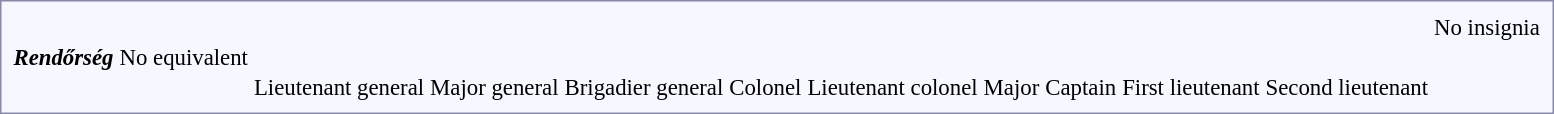<table style="border:1px solid #8888aa; background-color:#f7f8ff; padding:5px; font-size:95%; margin: 0px 12px 12px 0px;">
<tr style="text-align:center;">
<td rowspan=2><strong> <em>Rendőrség<strong><em></td>
<td colspan=4 rowspan=2></em></strong>No equivalent<strong><em></td>
<td colspan=2></td>
<td colspan=2></td>
<td colspan=2></td>
<td colspan=2></td>
<td colspan=2></td>
<td colspan=2></td>
<td colspan=2></td>
<td colspan=3></td>
<td colspan=3></td>
<td colspan=12></strong>No insignia<strong></td>
</tr>
<tr style="text-align:center;">
<td colspan=2><br>Lieutenant general</td>
<td colspan=2><br>Major general</td>
<td colspan=2><br>Brigadier general</td>
<td colspan=2><br>Colonel</td>
<td colspan=2><br>Lieutenant colonel</td>
<td colspan=2><br>Major</td>
<td colspan=2><br>Captain</td>
<td colspan=3><br>First lieutenant</td>
<td colspan=3><br>Second lieutenant</td>
<td colspan=12><br></td>
</tr>
</table>
